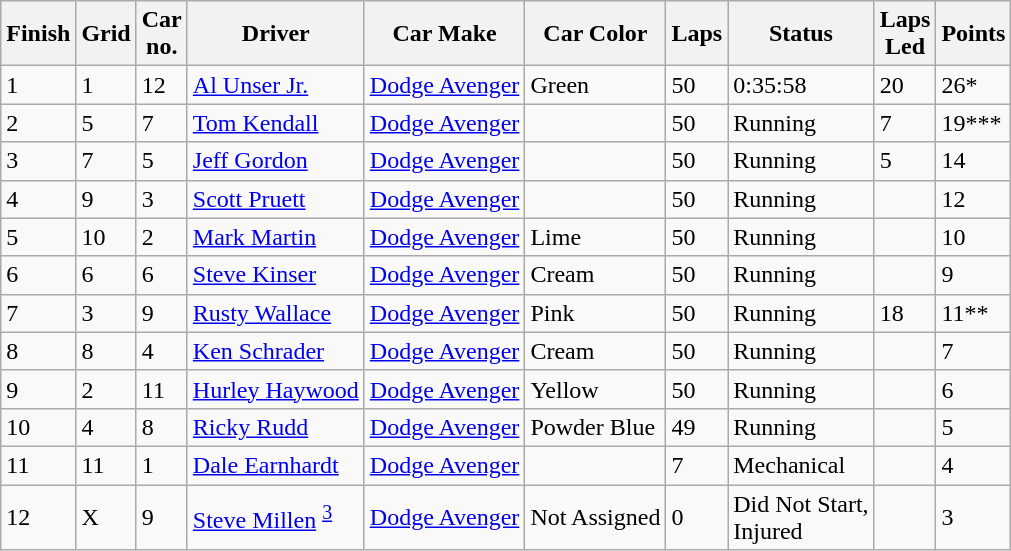<table class="wikitable">
<tr>
<th>Finish</th>
<th>Grid</th>
<th>Car<br>no.</th>
<th>Driver</th>
<th>Car Make</th>
<th>Car Color</th>
<th>Laps</th>
<th>Status</th>
<th>Laps<br>Led</th>
<th>Points</th>
</tr>
<tr>
<td>1</td>
<td>1</td>
<td>12</td>
<td><a href='#'>Al Unser Jr.</a></td>
<td><a href='#'>Dodge Avenger</a></td>
<td><div> Green</div></td>
<td>50</td>
<td>0:35:58</td>
<td>20</td>
<td>26*</td>
</tr>
<tr>
<td>2</td>
<td>5</td>
<td>7</td>
<td><a href='#'>Tom Kendall</a></td>
<td><a href='#'>Dodge Avenger</a></td>
<td><div></div></td>
<td>50</td>
<td>Running</td>
<td>7</td>
<td>19***</td>
</tr>
<tr>
<td>3</td>
<td>7</td>
<td>5</td>
<td><a href='#'>Jeff Gordon</a></td>
<td><a href='#'>Dodge Avenger</a></td>
<td><div></div></td>
<td>50</td>
<td>Running</td>
<td>5</td>
<td>14</td>
</tr>
<tr>
<td>4</td>
<td>9</td>
<td>3</td>
<td><a href='#'>Scott Pruett</a></td>
<td><a href='#'>Dodge Avenger</a></td>
<td><div></div></td>
<td>50</td>
<td>Running</td>
<td></td>
<td>12</td>
</tr>
<tr>
<td>5</td>
<td>10</td>
<td>2</td>
<td><a href='#'>Mark Martin</a></td>
<td><a href='#'>Dodge Avenger</a></td>
<td><div> Lime</div></td>
<td>50</td>
<td>Running</td>
<td></td>
<td>10</td>
</tr>
<tr>
<td>6</td>
<td>6</td>
<td>6</td>
<td><a href='#'>Steve Kinser</a></td>
<td><a href='#'>Dodge Avenger</a></td>
<td><div> Cream</div></td>
<td>50</td>
<td>Running</td>
<td></td>
<td>9</td>
</tr>
<tr>
<td>7</td>
<td>3</td>
<td>9</td>
<td><a href='#'>Rusty Wallace</a></td>
<td><a href='#'>Dodge Avenger</a></td>
<td><div> Pink</div></td>
<td>50</td>
<td>Running</td>
<td>18</td>
<td>11**</td>
</tr>
<tr>
<td>8</td>
<td>8</td>
<td>4</td>
<td><a href='#'>Ken Schrader</a></td>
<td><a href='#'>Dodge Avenger</a></td>
<td><div> Cream</div></td>
<td>50</td>
<td>Running</td>
<td></td>
<td>7</td>
</tr>
<tr>
<td>9</td>
<td>2</td>
<td>11</td>
<td><a href='#'>Hurley Haywood</a></td>
<td><a href='#'>Dodge Avenger</a></td>
<td><div> Yellow</div></td>
<td>50</td>
<td>Running</td>
<td></td>
<td>6</td>
</tr>
<tr>
<td>10</td>
<td>4</td>
<td>8</td>
<td><a href='#'>Ricky Rudd</a></td>
<td><a href='#'>Dodge Avenger</a></td>
<td><div> Powder Blue</div></td>
<td>49</td>
<td>Running</td>
<td></td>
<td>5</td>
</tr>
<tr>
<td>11</td>
<td>11</td>
<td>1</td>
<td><a href='#'>Dale Earnhardt</a></td>
<td><a href='#'>Dodge Avenger</a></td>
<td><div></div></td>
<td>7</td>
<td>Mechanical</td>
<td></td>
<td>4</td>
</tr>
<tr>
<td>12</td>
<td>X</td>
<td>9</td>
<td><a href='#'>Steve Millen</a> <sup><a href='#'>3</a></sup></td>
<td><a href='#'>Dodge Avenger</a></td>
<td>Not Assigned</td>
<td>0</td>
<td>Did Not Start,<br>Injured</td>
<td></td>
<td>3</td>
</tr>
</table>
